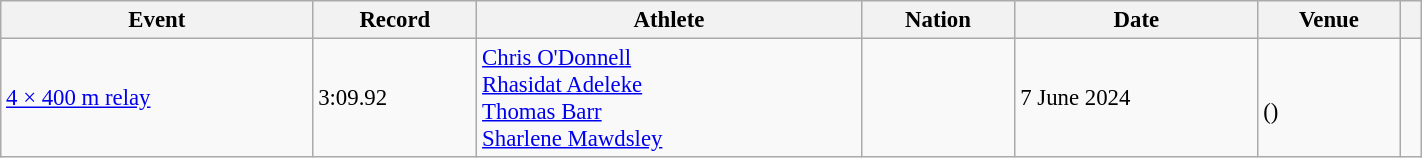<table class="wikitable" style="font-size:95%; width: 75%;">
<tr>
<th>Event</th>
<th>Record</th>
<th>Athlete</th>
<th>Nation</th>
<th>Date</th>
<th>Venue</th>
<th></th>
</tr>
<tr>
<td><a href='#'>4 × 400 m relay</a></td>
<td>3:09.92</td>
<td><a href='#'>Chris O'Donnell</a><br><a href='#'>Rhasidat Adeleke</a><br><a href='#'>Thomas Barr</a><br><a href='#'>Sharlene Mawdsley</a></td>
<td></td>
<td>7 June 2024</td>
<td><br>()</td>
<td></td>
</tr>
</table>
